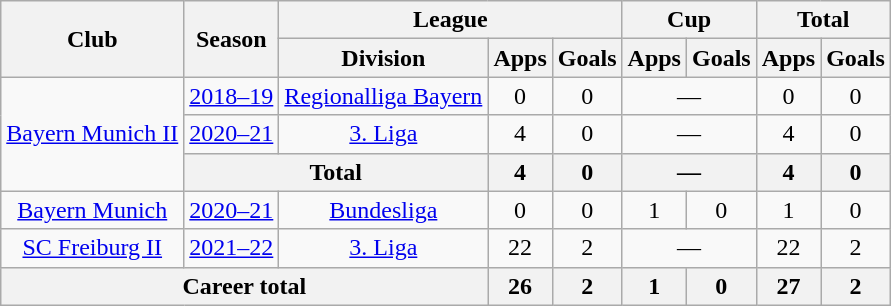<table class="wikitable" style="text-align: center">
<tr>
<th rowspan="2">Club</th>
<th rowspan="2">Season</th>
<th colspan="3">League</th>
<th colspan="2">Cup</th>
<th colspan="2">Total</th>
</tr>
<tr>
<th>Division</th>
<th>Apps</th>
<th>Goals</th>
<th>Apps</th>
<th>Goals</th>
<th>Apps</th>
<th>Goals</th>
</tr>
<tr>
<td rowspan="3"><a href='#'>Bayern Munich II</a></td>
<td><a href='#'>2018–19</a></td>
<td><a href='#'>Regionalliga Bayern</a></td>
<td>0</td>
<td>0</td>
<td colspan="2">—</td>
<td>0</td>
<td>0</td>
</tr>
<tr>
<td><a href='#'>2020–21</a></td>
<td><a href='#'>3. Liga</a></td>
<td>4</td>
<td>0</td>
<td colspan="2">—</td>
<td>4</td>
<td>0</td>
</tr>
<tr>
<th colspan="2">Total</th>
<th>4</th>
<th>0</th>
<th colspan="2">—</th>
<th>4</th>
<th>0</th>
</tr>
<tr>
<td><a href='#'>Bayern Munich</a></td>
<td><a href='#'>2020–21</a></td>
<td><a href='#'>Bundesliga</a></td>
<td>0</td>
<td>0</td>
<td>1</td>
<td>0</td>
<td>1</td>
<td>0</td>
</tr>
<tr>
<td><a href='#'>SC Freiburg II</a></td>
<td><a href='#'>2021–22</a></td>
<td><a href='#'>3. Liga</a></td>
<td>22</td>
<td>2</td>
<td colspan="2">—</td>
<td>22</td>
<td>2</td>
</tr>
<tr>
<th colspan="3">Career total</th>
<th>26</th>
<th>2</th>
<th>1</th>
<th>0</th>
<th>27</th>
<th>2</th>
</tr>
</table>
